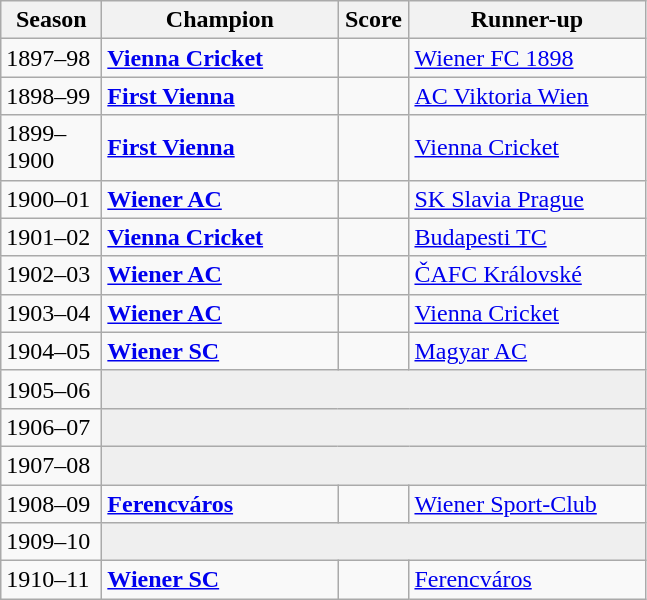<table class="wikitable sortable">
<tr>
<th width= 60px>Season</th>
<th width= 150px>Champion</th>
<th width= 40px>Score</th>
<th width= 150px>Runner-up</th>
</tr>
<tr>
<td>1897–98</td>
<td> <strong><a href='#'>Vienna Cricket</a></strong></td>
<td></td>
<td> <a href='#'>Wiener FC 1898</a></td>
</tr>
<tr>
<td>1898–99</td>
<td> <strong><a href='#'>First Vienna</a></strong></td>
<td></td>
<td> <a href='#'>AC Viktoria Wien</a></td>
</tr>
<tr>
<td>1899–1900</td>
<td> <strong><a href='#'>First Vienna</a></strong></td>
<td></td>
<td> <a href='#'>Vienna Cricket</a></td>
</tr>
<tr>
<td>1900–01</td>
<td> <strong><a href='#'>Wiener AC</a></strong></td>
<td></td>
<td> <a href='#'>SK Slavia Prague</a></td>
</tr>
<tr>
<td>1901–02</td>
<td> <strong><a href='#'>Vienna Cricket</a></strong></td>
<td></td>
<td> <a href='#'>Budapesti TC</a></td>
</tr>
<tr>
<td>1902–03</td>
<td> <strong><a href='#'>Wiener AC</a></strong></td>
<td></td>
<td> <a href='#'>ČAFC Královské</a></td>
</tr>
<tr>
<td>1903–04</td>
<td> <strong><a href='#'>Wiener AC</a></strong></td>
<td></td>
<td> <a href='#'>Vienna Cricket</a></td>
</tr>
<tr>
<td>1904–05</td>
<td> <strong><a href='#'>Wiener SC</a></strong></td>
<td></td>
<td> <a href='#'>Magyar AC</a></td>
</tr>
<tr>
<td>1905–06</td>
<td colspan=4 style=background:#efefef></td>
</tr>
<tr>
<td>1906–07</td>
<td colspan=4 style=background:#efefef></td>
</tr>
<tr>
<td>1907–08</td>
<td colspan=4 style=background:#efefef></td>
</tr>
<tr>
<td>1908–09</td>
<td> <strong><a href='#'>Ferencváros</a></strong></td>
<td></td>
<td> <a href='#'>Wiener Sport-Club</a></td>
</tr>
<tr>
<td>1909–10</td>
<td colspan=3 style=background:#efefef></td>
</tr>
<tr>
<td>1910–11</td>
<td> <strong><a href='#'>Wiener SC</a></strong></td>
<td></td>
<td> <a href='#'>Ferencváros</a></td>
</tr>
</table>
